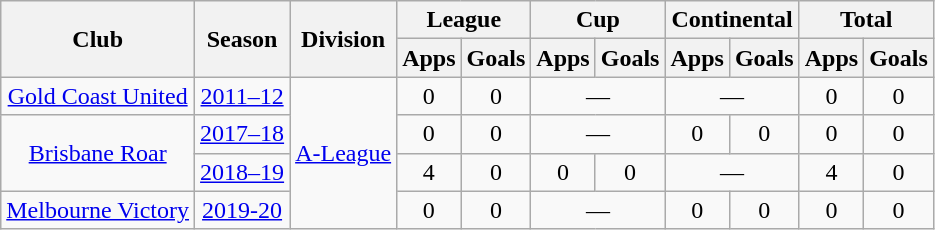<table class="wikitable" style="text-align: center">
<tr>
<th rowspan="2">Club</th>
<th rowspan="2">Season</th>
<th rowspan="2">Division</th>
<th colspan="2">League</th>
<th colspan="2">Cup</th>
<th colspan="2">Continental</th>
<th colspan="2">Total</th>
</tr>
<tr>
<th>Apps</th>
<th>Goals</th>
<th>Apps</th>
<th>Goals</th>
<th>Apps</th>
<th>Goals</th>
<th>Apps</th>
<th>Goals</th>
</tr>
<tr>
<td><a href='#'>Gold Coast United</a></td>
<td><a href='#'>2011–12</a></td>
<td rowspan="4"><a href='#'>A-League</a></td>
<td>0</td>
<td>0</td>
<td colspan="2">—</td>
<td colspan="2">—</td>
<td>0</td>
<td>0</td>
</tr>
<tr>
<td rowspan="2"><a href='#'>Brisbane Roar</a></td>
<td><a href='#'>2017–18</a></td>
<td>0</td>
<td>0</td>
<td colspan="2">—</td>
<td>0</td>
<td>0</td>
<td>0</td>
<td>0</td>
</tr>
<tr>
<td><a href='#'>2018–19</a></td>
<td>4</td>
<td>0</td>
<td>0</td>
<td>0</td>
<td colspan="2">—</td>
<td>4</td>
<td>0</td>
</tr>
<tr>
<td><a href='#'>Melbourne Victory</a></td>
<td><a href='#'>2019-20</a></td>
<td>0</td>
<td>0</td>
<td colspan="2">—</td>
<td>0</td>
<td>0</td>
<td>0</td>
<td>0</td>
</tr>
</table>
